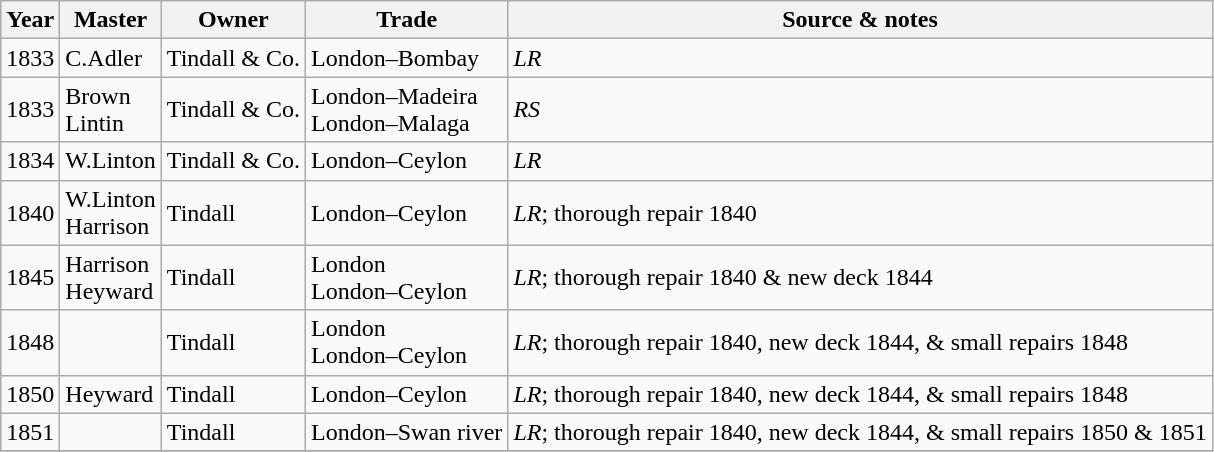<table class=" wikitable">
<tr>
<th>Year</th>
<th>Master</th>
<th>Owner</th>
<th>Trade</th>
<th>Source & notes</th>
</tr>
<tr>
<td>1833</td>
<td>C.Adler</td>
<td>Tindall & Co.</td>
<td>London–Bombay</td>
<td><em>LR</em></td>
</tr>
<tr>
<td>1833</td>
<td>Brown<br>Lintin</td>
<td>Tindall & Co.</td>
<td>London–Madeira<br>London–Malaga</td>
<td><em>RS</em></td>
</tr>
<tr>
<td>1834</td>
<td>W.Linton</td>
<td>Tindall & Co.</td>
<td>London–Ceylon</td>
<td><em>LR</em></td>
</tr>
<tr>
<td>1840</td>
<td>W.Linton<br>Harrison</td>
<td>Tindall</td>
<td>London–Ceylon</td>
<td><em>LR</em>; thorough repair 1840</td>
</tr>
<tr>
<td>1845</td>
<td>Harrison<br>Heyward</td>
<td>Tindall</td>
<td>London<br>London–Ceylon</td>
<td><em>LR</em>; thorough repair 1840 & new deck 1844</td>
</tr>
<tr>
<td>1848</td>
<td></td>
<td>Tindall</td>
<td>London<br>London–Ceylon</td>
<td><em>LR</em>; thorough repair 1840, new deck 1844, & small repairs 1848</td>
</tr>
<tr>
<td>1850</td>
<td>Heyward</td>
<td>Tindall</td>
<td>London–Ceylon</td>
<td><em>LR</em>; thorough repair 1840, new deck 1844, & small repairs 1848</td>
</tr>
<tr>
<td>1851</td>
<td></td>
<td>Tindall</td>
<td>London–Swan river</td>
<td><em>LR</em>; thorough repair 1840, new deck 1844, & small repairs 1850 & 1851</td>
</tr>
<tr>
</tr>
</table>
